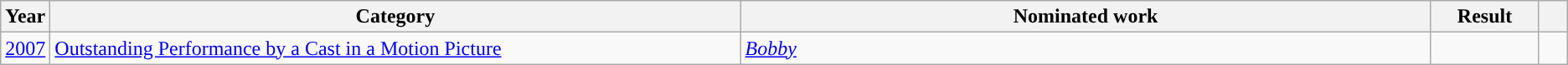<table class="wikitable">
<tr>
<th scope="col" style="width:1em;">Year</th>
<th scope="col" style="width:35em;">Category</th>
<th scope="col" style="width:35em;">Nominated work</th>
<th scope="col" style="width:5em;">Result</th>
<th scope="col" style="width:1em;"></th>
</tr>
<tr>
<td><a href='#'>2007</a></td>
<td><a href='#'>Outstanding Performance by a Cast in a Motion Picture</a></td>
<td><em><a href='#'>Bobby</a></em></td>
<td></td>
<td style="text-align:center;"></td>
</tr>
</table>
